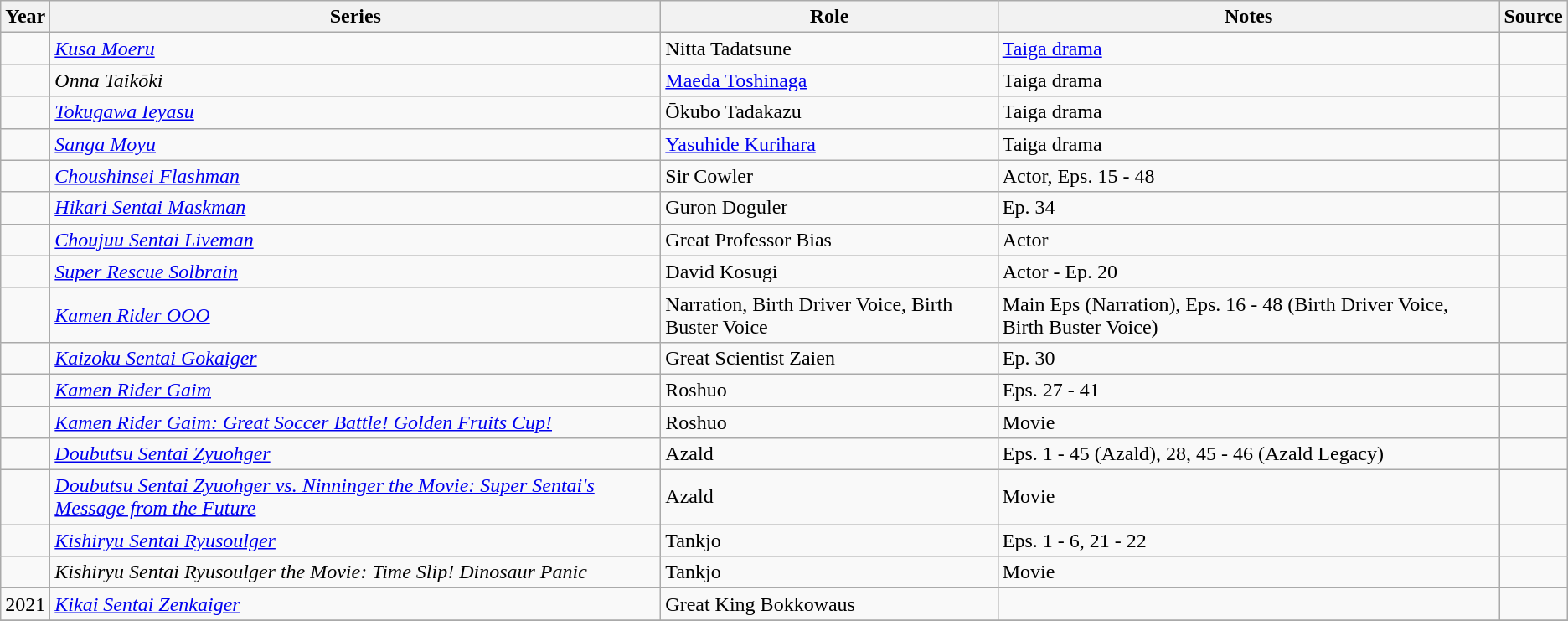<table class="wikitable sortable plainrowheaders">
<tr>
<th>Year</th>
<th>Series</th>
<th>Role</th>
<th class="unsortable">Notes</th>
<th class="unsortable">Source</th>
</tr>
<tr>
<td></td>
<td><em><a href='#'>Kusa Moeru</a></em></td>
<td>Nitta Tadatsune</td>
<td><a href='#'>Taiga drama</a></td>
<td></td>
</tr>
<tr>
<td></td>
<td><em>Onna Taikōki</em></td>
<td><a href='#'>Maeda Toshinaga</a></td>
<td>Taiga drama</td>
<td></td>
</tr>
<tr>
<td></td>
<td><em><a href='#'>Tokugawa Ieyasu</a></em></td>
<td>Ōkubo Tadakazu</td>
<td>Taiga drama</td>
<td></td>
</tr>
<tr>
<td></td>
<td><em><a href='#'>Sanga Moyu</a></em></td>
<td><a href='#'>Yasuhide Kurihara</a></td>
<td>Taiga drama</td>
<td></td>
</tr>
<tr>
<td></td>
<td><em><a href='#'>Choushinsei Flashman</a></em></td>
<td>Sir Cowler</td>
<td>Actor, Eps. 15 - 48</td>
<td></td>
</tr>
<tr>
<td></td>
<td><em><a href='#'>Hikari Sentai Maskman</a></em></td>
<td>Guron Doguler</td>
<td>Ep. 34</td>
<td></td>
</tr>
<tr>
<td></td>
<td><em><a href='#'>Choujuu Sentai Liveman</a></em></td>
<td>Great Professor Bias</td>
<td>Actor</td>
<td></td>
</tr>
<tr>
<td></td>
<td><em><a href='#'>Super Rescue Solbrain</a></em></td>
<td>David Kosugi</td>
<td>Actor - Ep. 20</td>
<td></td>
</tr>
<tr>
<td></td>
<td><em><a href='#'>Kamen Rider OOO</a></em></td>
<td>Narration, Birth Driver Voice, Birth Buster Voice</td>
<td>Main Eps (Narration), Eps. 16 - 48 (Birth Driver Voice, Birth Buster Voice)</td>
<td></td>
</tr>
<tr>
<td></td>
<td><em><a href='#'>Kaizoku Sentai Gokaiger</a></em></td>
<td>Great Scientist Zaien</td>
<td>Ep. 30</td>
<td></td>
</tr>
<tr>
<td></td>
<td><em><a href='#'>Kamen Rider Gaim</a></em></td>
<td>Roshuo</td>
<td>Eps. 27 - 41</td>
<td></td>
</tr>
<tr>
<td></td>
<td><em><a href='#'>Kamen Rider Gaim: Great Soccer Battle! Golden Fruits Cup!</a></em></td>
<td Chalk>Roshuo</td>
<td>Movie</td>
<td></td>
</tr>
<tr>
<td></td>
<td><em><a href='#'>Doubutsu Sentai Zyuohger</a></em></td>
<td>Azald</td>
<td>Eps. 1 - 45 (Azald), 28, 45 - 46 (Azald Legacy)</td>
<td></td>
</tr>
<tr>
<td></td>
<td><em><a href='#'>Doubutsu Sentai Zyuohger vs. Ninninger the Movie: Super Sentai's Message from the Future</a></em></td>
<td>Azald</td>
<td>Movie</td>
<td></td>
</tr>
<tr>
<td></td>
<td><em><a href='#'>Kishiryu Sentai Ryusoulger</a></em></td>
<td>Tankjo</td>
<td>Eps. 1 - 6, 21 - 22</td>
<td></td>
</tr>
<tr>
<td></td>
<td><em>Kishiryu Sentai Ryusoulger the Movie: Time Slip! Dinosaur Panic</em></td>
<td>Tankjo</td>
<td>Movie</td>
<td></td>
</tr>
<tr>
<td>2021</td>
<td><em><a href='#'>Kikai Sentai Zenkaiger</a></em></td>
<td>Great King Bokkowaus</td>
<td></td>
<td></td>
</tr>
<tr>
</tr>
</table>
